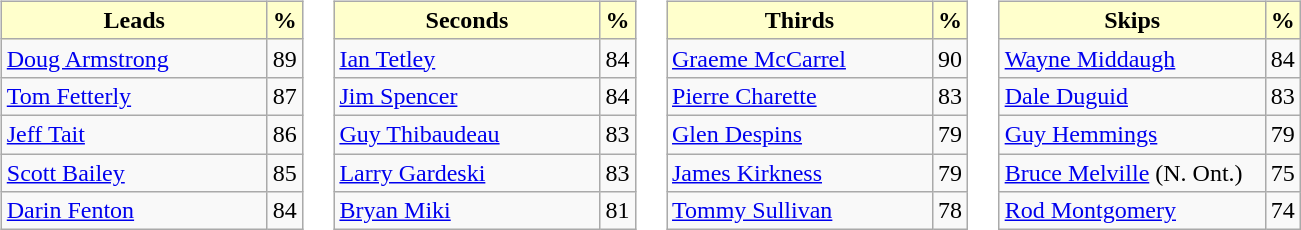<table>
<tr>
<td valign=top><br><table class="wikitable">
<tr>
<th style="background: #ffffcc; width:170px;">Leads</th>
<th style="background: #ffffcc;">%</th>
</tr>
<tr>
<td> <a href='#'>Doug Armstrong</a></td>
<td>89</td>
</tr>
<tr>
<td> <a href='#'>Tom Fetterly</a></td>
<td>87</td>
</tr>
<tr>
<td> <a href='#'>Jeff Tait</a></td>
<td>86</td>
</tr>
<tr>
<td> <a href='#'>Scott Bailey</a></td>
<td>85</td>
</tr>
<tr>
<td> <a href='#'>Darin Fenton</a></td>
<td>84</td>
</tr>
</table>
</td>
<td valign=top><br><table class="wikitable">
<tr>
<th style="background: #ffffcc; width:170px;">Seconds</th>
<th style="background: #ffffcc;">%</th>
</tr>
<tr>
<td> <a href='#'>Ian Tetley</a></td>
<td>84</td>
</tr>
<tr>
<td> <a href='#'>Jim Spencer</a></td>
<td>84</td>
</tr>
<tr>
<td> <a href='#'>Guy Thibaudeau</a></td>
<td>83</td>
</tr>
<tr>
<td> <a href='#'>Larry Gardeski</a></td>
<td>83</td>
</tr>
<tr>
<td> <a href='#'>Bryan Miki</a></td>
<td>81</td>
</tr>
</table>
</td>
<td valign=top><br><table class="wikitable">
<tr>
<th style="background: #ffffcc; width:170px;">Thirds</th>
<th style="background: #ffffcc;">%</th>
</tr>
<tr>
<td> <a href='#'>Graeme McCarrel</a></td>
<td>90</td>
</tr>
<tr>
<td> <a href='#'>Pierre Charette</a></td>
<td>83</td>
</tr>
<tr>
<td> <a href='#'>Glen Despins</a></td>
<td>79</td>
</tr>
<tr>
<td> <a href='#'>James Kirkness</a></td>
<td>79</td>
</tr>
<tr>
<td> <a href='#'>Tommy Sullivan</a></td>
<td>78</td>
</tr>
</table>
</td>
<td valign=top><br><table class="wikitable">
<tr>
<th style="background: #ffffcc; width:170px;">Skips</th>
<th style="background: #ffffcc;">%</th>
</tr>
<tr>
<td> <a href='#'>Wayne Middaugh</a></td>
<td>84</td>
</tr>
<tr>
<td> <a href='#'>Dale Duguid</a></td>
<td>83</td>
</tr>
<tr>
<td> <a href='#'>Guy Hemmings</a></td>
<td>79</td>
</tr>
<tr>
<td> <a href='#'>Bruce Melville</a> (N. Ont.)</td>
<td>75</td>
</tr>
<tr>
<td> <a href='#'>Rod Montgomery</a></td>
<td>74</td>
</tr>
</table>
</td>
</tr>
</table>
